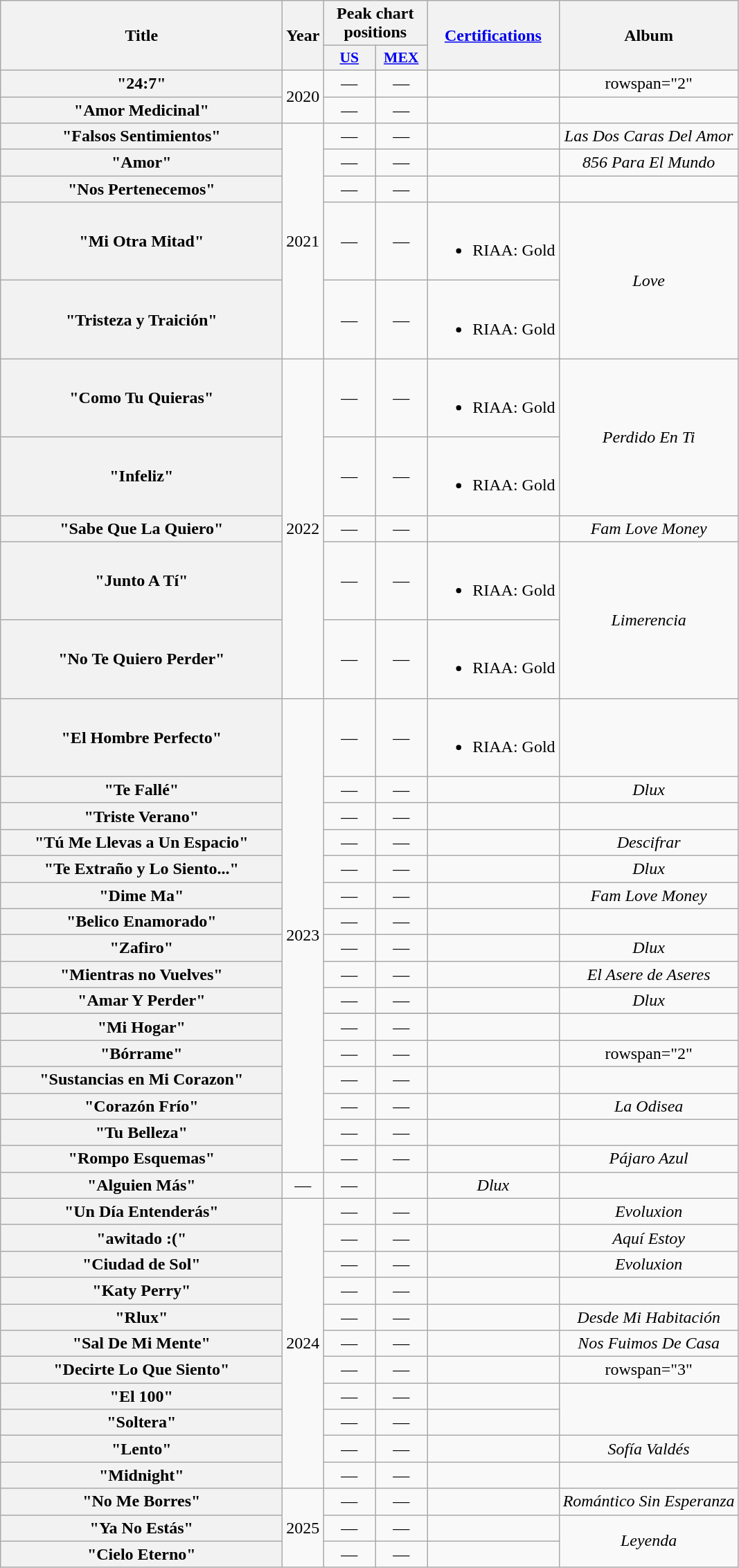<table class="wikitable plainrowheaders" style="text-align:center;">
<tr>
<th scope="col" rowspan="2" style="width:16.5em;">Title</th>
<th scope="col" rowspan="2" style="width:1em;">Year</th>
<th colspan="2">Peak chart positions</th>
<th scope="col" rowspan="2" style="width:13:2em;"><a href='#'>Certifications</a></th>
<th scope="col" rowspan="2">Album</th>
</tr>
<tr>
<th scope="col" style=width:3em;font-size:90%;"><a href='#'>US</a><br></th>
<th scope="col" style=width:3em;font-size:90%;"><a href='#'>MEX</a><br></th>
</tr>
<tr>
<th scope="row">"24:7"</th>
<td rowspan="2">2020</td>
<td>—</td>
<td>—</td>
<td></td>
<td>rowspan="2" </td>
</tr>
<tr>
<th scope="row">"Amor Medicinal"</th>
<td>—</td>
<td>—</td>
<td></td>
</tr>
<tr>
<th scope="row">"Falsos Sentimientos"</th>
<td rowspan="5">2021</td>
<td>—</td>
<td>—</td>
<td></td>
<td><em>Las Dos Caras Del Amor</em></td>
</tr>
<tr>
<th scope="row">"Amor"<br></th>
<td>—</td>
<td>—</td>
<td></td>
<td><em>856 Para El Mundo</em></td>
</tr>
<tr>
<th scope="row">"Nos Pertenecemos"</th>
<td>—</td>
<td>—</td>
<td></td>
<td></td>
</tr>
<tr>
<th scope="row">"Mi Otra Mitad"</th>
<td>—</td>
<td>—</td>
<td><br><ul><li>RIAA: Gold </li></ul></td>
<td rowspan="2"><em>Love </3</em></td>
</tr>
<tr>
<th scope="row">"Tristeza y Traición"</th>
<td>—</td>
<td>—</td>
<td><br><ul><li>RIAA: Gold </li></ul></td>
</tr>
<tr>
<th scope="row">"Como Tu Quieras"</th>
<td rowspan="5">2022</td>
<td>—</td>
<td>—</td>
<td><br><ul><li>RIAA: Gold </li></ul></td>
<td rowspan="2"><em>Perdido En Ti</em></td>
</tr>
<tr>
<th scope="row">"Infeliz"</th>
<td>—</td>
<td>—</td>
<td><br><ul><li>RIAA: Gold </li></ul></td>
</tr>
<tr>
<th scope="row">"Sabe Que La Quiero"<br></th>
<td>—</td>
<td>—</td>
<td></td>
<td><em>Fam Love Money</em></td>
</tr>
<tr>
<th scope="row">"Junto A Tí"</th>
<td>—</td>
<td>—</td>
<td><br><ul><li>RIAA: Gold </li></ul></td>
<td rowspan="2"><em>Limerencia</em></td>
</tr>
<tr>
<th scope="row">"No Te Quiero Perder"</th>
<td>—</td>
<td>—</td>
<td><br><ul><li>RIAA: Gold </li></ul></td>
</tr>
<tr>
<th scope="row">"El Hombre Perfecto"</th>
<td rowspan="17">2023</td>
<td>—</td>
<td>—</td>
<td><br><ul><li>RIAA: Gold </li></ul></td>
<td></td>
</tr>
<tr>
<th scope="row">"Te Fallé"</th>
<td>—</td>
<td>—</td>
<td></td>
<td><em>Dlux</em></td>
</tr>
<tr>
<th scope="row">"Triste Verano"<br></th>
<td>—</td>
<td>—</td>
<td></td>
<td></td>
</tr>
<tr>
<th scope="row">"Tú Me Llevas a Un Espacio"<br></th>
<td>—</td>
<td>—</td>
<td></td>
<td><em>Descifrar</em></td>
</tr>
<tr>
<th scope="row">"Te Extraño y Lo Siento..."</th>
<td>—</td>
<td>—</td>
<td></td>
<td><em>Dlux</em></td>
</tr>
<tr>
<th scope="row">"Dime Ma"<br></th>
<td>—</td>
<td>—</td>
<td></td>
<td><em>Fam Love Money</em></td>
</tr>
<tr>
<th scope="row">"Belico Enamorado"<br></th>
<td>—</td>
<td>—</td>
<td></td>
<td></td>
</tr>
<tr>
<th scope="row">"Zafiro"<br></th>
<td>—</td>
<td>—</td>
<td></td>
<td><em>Dlux</em></td>
</tr>
<tr>
<th scope="row">"Mientras no Vuelves"<br></th>
<td>—</td>
<td>—</td>
<td></td>
<td><em>El Asere de Aseres</em></td>
</tr>
<tr>
<th scope="row">"Amar Y Perder"</th>
<td>—</td>
<td>—</td>
<td></td>
<td rowspan="2"><em>Dlux</em></td>
</tr>
<tr>
</tr>
<tr>
<th scope="row">"Mi Hogar"<br></th>
<td>—</td>
<td>—</td>
<td></td>
</tr>
<tr>
<th scope="row">"Bórrame"<br></th>
<td>—</td>
<td>—</td>
<td></td>
<td>rowspan="2" </td>
</tr>
<tr>
<th scope="row">"Sustancias en Mi Corazon"<br></th>
<td>—</td>
<td>—</td>
<td></td>
</tr>
<tr>
<th scope="row">"Corazón Frío"<br></th>
<td>—</td>
<td>—</td>
<td></td>
<td><em>La Odisea</em></td>
</tr>
<tr>
<th scope="row">"Tu Belleza"<br></th>
<td>—</td>
<td>—</td>
<td></td>
<td></td>
</tr>
<tr>
<th scope="row">"Rompo Esquemas"<br></th>
<td>—</td>
<td>—</td>
<td></td>
<td><em>Pájaro Azul</em></td>
</tr>
<tr>
<th scope="row">"Alguien Más"<br></th>
<td>—</td>
<td>—</td>
<td></td>
<td><em>Dlux</em></td>
</tr>
<tr>
<th scope="row">"Un Día Entenderás"</th>
<td rowspan="11">2024</td>
<td>—</td>
<td>—</td>
<td></td>
<td><em>Evoluxion</em></td>
</tr>
<tr>
<th scope="row">"awitado :("<br></th>
<td>—</td>
<td>—</td>
<td></td>
<td><em>Aquí Estoy</em></td>
</tr>
<tr>
<th scope="row">"Ciudad de Sol"</th>
<td>—</td>
<td>—</td>
<td></td>
<td><em>Evoluxion</em></td>
</tr>
<tr>
<th scope="row">"Katy Perry"<br></th>
<td>—</td>
<td>—</td>
<td></td>
<td></td>
</tr>
<tr>
<th scope="row">"Rlux"<br></th>
<td>—</td>
<td>—</td>
<td></td>
<td><em>Desde Mi Habitación</em></td>
</tr>
<tr>
<th scope="row">"Sal De Mi Mente"<br></th>
<td>—</td>
<td>—</td>
<td></td>
<td><em>Nos Fuimos De Casa</em></td>
</tr>
<tr>
<th scope="row">"Decirte Lo Que Siento"<br></th>
<td>—</td>
<td>—</td>
<td></td>
<td>rowspan="3" </td>
</tr>
<tr>
<th scope="row">"El 100"<br></th>
<td>—</td>
<td>—</td>
<td></td>
</tr>
<tr>
<th scope="row">"Soltera"<br></th>
<td>—</td>
<td>—</td>
<td></td>
</tr>
<tr>
<th scope="row">"Lento"<br></th>
<td>—</td>
<td>—</td>
<td></td>
<td><em>Sofía Valdés</em></td>
</tr>
<tr>
<th scope="row">"Midnight"</th>
<td>—</td>
<td>—</td>
<td></td>
<td></td>
</tr>
<tr>
<th scope="row">"No Me Borres"<br></th>
<td rowspan="3">2025</td>
<td>—</td>
<td>—</td>
<td></td>
<td><em>Romántico Sin Esperanza</em></td>
</tr>
<tr>
<th scope="row">"Ya No Estás"</th>
<td>—</td>
<td>—</td>
<td></td>
<td rowspan="2"><em>Leyenda</em></td>
</tr>
<tr>
<th scope="row">"Cielo Eterno"<br></th>
<td>—</td>
<td>—</td>
<td></td>
</tr>
</table>
